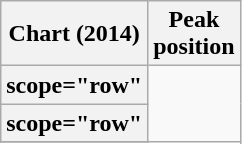<table class="wikitable sortable plainrowheaders">
<tr>
<th>Chart (2014)</th>
<th>Peak<br>position</th>
</tr>
<tr>
<th>scope="row" </th>
</tr>
<tr>
<th>scope="row" </th>
</tr>
<tr>
</tr>
</table>
